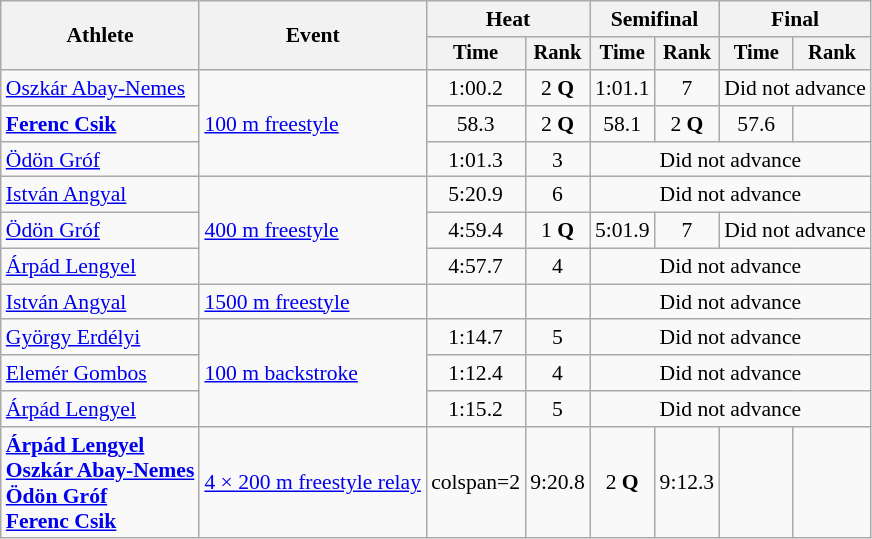<table class=wikitable style="font-size:90%;">
<tr>
<th rowspan=2>Athlete</th>
<th rowspan=2>Event</th>
<th colspan=2>Heat</th>
<th colspan=2>Semifinal</th>
<th colspan=2>Final</th>
</tr>
<tr style="font-size:95%">
<th>Time</th>
<th>Rank</th>
<th>Time</th>
<th>Rank</th>
<th>Time</th>
<th>Rank</th>
</tr>
<tr align=center>
<td align=left><a href='#'>Oszkár Abay-Nemes</a></td>
<td rowspan=3 align=left><a href='#'>100 m freestyle</a></td>
<td>1:00.2</td>
<td>2 <strong>Q</strong></td>
<td>1:01.1</td>
<td>7</td>
<td colspan=2>Did not advance</td>
</tr>
<tr align=center>
<td align=left><strong><a href='#'>Ferenc Csik</a></strong></td>
<td>58.3</td>
<td>2 <strong>Q</strong></td>
<td>58.1</td>
<td>2 <strong>Q</strong></td>
<td>57.6</td>
<td></td>
</tr>
<tr align=center>
<td align=left><a href='#'>Ödön Gróf</a></td>
<td>1:01.3</td>
<td>3</td>
<td colspan=4>Did not advance</td>
</tr>
<tr align=center>
<td align=left><a href='#'>István Angyal</a></td>
<td rowspan=3 align=left><a href='#'>400 m freestyle</a></td>
<td>5:20.9</td>
<td>6</td>
<td colspan=4>Did not advance</td>
</tr>
<tr align=center>
<td align=left><a href='#'>Ödön Gróf</a></td>
<td>4:59.4</td>
<td>1 <strong>Q</strong></td>
<td>5:01.9</td>
<td>7</td>
<td colspan=2>Did not advance</td>
</tr>
<tr align=center>
<td align=left><a href='#'>Árpád Lengyel</a></td>
<td>4:57.7</td>
<td>4</td>
<td colspan=4>Did not advance</td>
</tr>
<tr align=center>
<td align=left><a href='#'>István Angyal</a></td>
<td align=left><a href='#'>1500 m freestyle</a></td>
<td></td>
<td></td>
<td colspan=4>Did not advance</td>
</tr>
<tr align=center>
<td align=left><a href='#'>György Erdélyi</a></td>
<td rowspan=3 align=left><a href='#'>100 m backstroke</a></td>
<td>1:14.7</td>
<td>5</td>
<td colspan=4>Did not advance</td>
</tr>
<tr align=center>
<td align=left><a href='#'>Elemér Gombos</a></td>
<td>1:12.4</td>
<td>4</td>
<td colspan=4>Did not advance</td>
</tr>
<tr align=center>
<td align=left><a href='#'>Árpád Lengyel</a></td>
<td>1:15.2</td>
<td>5</td>
<td colspan=4>Did not advance</td>
</tr>
<tr align=center>
<td align=left><strong><a href='#'>Árpád Lengyel</a><br><a href='#'>Oszkár Abay-Nemes</a><br><a href='#'>Ödön Gróf</a><br><a href='#'>Ferenc Csik</a></strong></td>
<td align=left><a href='#'>4 × 200 m freestyle relay</a></td>
<td>colspan=2 </td>
<td>9:20.8</td>
<td>2 <strong>Q</strong></td>
<td>9:12.3</td>
<td></td>
</tr>
</table>
